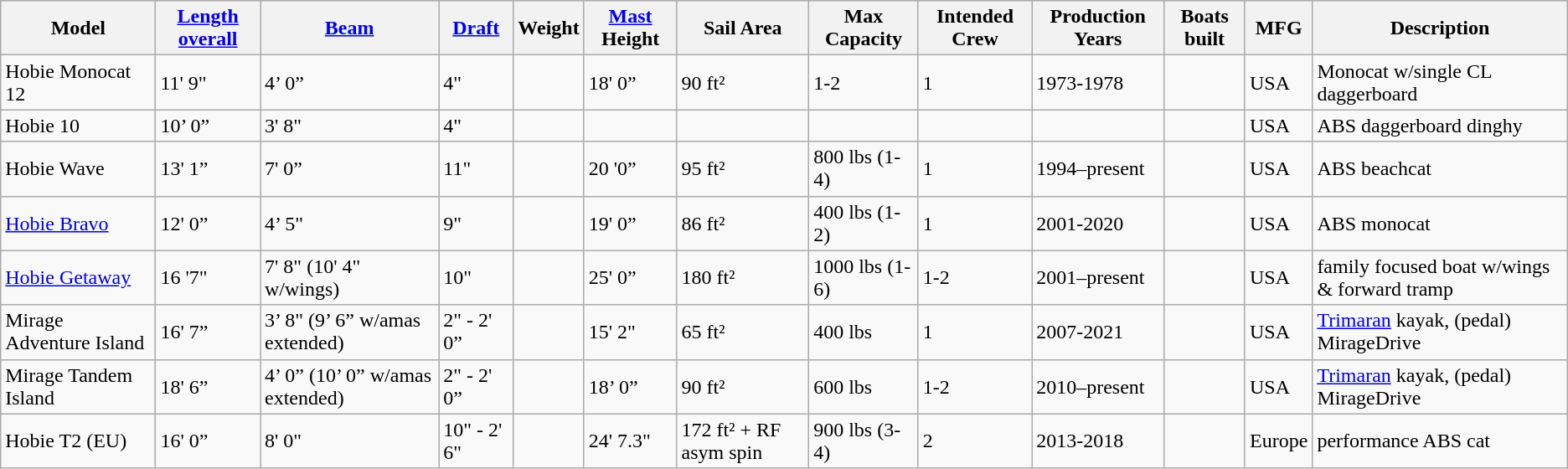<table class=wikitable align=center>
<tr>
<th>Model</th>
<th><a href='#'>Length overall</a></th>
<th><a href='#'>Beam</a></th>
<th><a href='#'>Draft</a></th>
<th>Weight</th>
<th><a href='#'>Mast</a> Height</th>
<th>Sail Area</th>
<th>Max Capacity</th>
<th>Intended Crew</th>
<th>Production Years</th>
<th>Boats built</th>
<th>MFG</th>
<th>Description</th>
</tr>
<tr>
<td>Hobie Monocat 12</td>
<td>11' 9"</td>
<td>4’ 0”</td>
<td>4"</td>
<td></td>
<td>18' 0”</td>
<td>90 ft²</td>
<td>1-2</td>
<td>1</td>
<td>1973-1978</td>
<td></td>
<td>USA</td>
<td>Monocat w/single CL daggerboard</td>
</tr>
<tr>
<td>Hobie 10</td>
<td>10’ 0”</td>
<td>3' 8"</td>
<td>4"</td>
<td></td>
<td></td>
<td></td>
<td></td>
<td></td>
<td></td>
<td></td>
<td>USA</td>
<td>ABS daggerboard dinghy</td>
</tr>
<tr>
<td>Hobie Wave</td>
<td>13' 1”</td>
<td>7' 0”</td>
<td>11"</td>
<td></td>
<td>20 '0”</td>
<td>95 ft²</td>
<td>800 lbs (1-4)</td>
<td>1</td>
<td>1994–present</td>
<td></td>
<td>USA</td>
<td>ABS beachcat</td>
</tr>
<tr>
<td><a href='#'>Hobie Bravo</a></td>
<td>12' 0”</td>
<td>4’ 5"</td>
<td>9"</td>
<td></td>
<td>19' 0”</td>
<td>86 ft²</td>
<td>400 lbs (1-2)</td>
<td>1</td>
<td>2001-2020</td>
<td></td>
<td>USA</td>
<td>ABS monocat</td>
</tr>
<tr>
<td><a href='#'>Hobie Getaway</a></td>
<td>16 '7"</td>
<td>7' 8" (10' 4" w/wings)</td>
<td>10"</td>
<td></td>
<td>25' 0”</td>
<td>180 ft²</td>
<td>1000 lbs (1-6)</td>
<td>1-2</td>
<td>2001–present</td>
<td></td>
<td>USA</td>
<td>family focused boat w/wings & forward tramp</td>
</tr>
<tr>
<td>Mirage Adventure Island</td>
<td>16' 7”</td>
<td>3’ 8" (9’ 6” w/amas extended)</td>
<td>2" - 2' 0”</td>
<td></td>
<td>15' 2"</td>
<td>65 ft²</td>
<td>400 lbs</td>
<td>1</td>
<td>2007-2021</td>
<td></td>
<td>USA</td>
<td><a href='#'>Trimaran</a> kayak, (pedal) MirageDrive</td>
</tr>
<tr>
<td>Mirage Tandem Island</td>
<td>18' 6”</td>
<td>4’ 0” (10’ 0” w/amas extended)</td>
<td>2" - 2' 0”</td>
<td></td>
<td>18’ 0”</td>
<td>90 ft²</td>
<td>600 lbs</td>
<td>1-2</td>
<td>2010–present</td>
<td></td>
<td>USA</td>
<td><a href='#'>Trimaran</a> kayak, (pedal) MirageDrive</td>
</tr>
<tr>
<td>Hobie T2 (EU)</td>
<td>16' 0”</td>
<td>8' 0"</td>
<td>10" - 2' 6"</td>
<td></td>
<td>24' 7.3"</td>
<td>172 ft² + RF asym spin</td>
<td>900 lbs (3-4)</td>
<td>2</td>
<td>2013-2018</td>
<td></td>
<td>Europe</td>
<td>performance ABS cat</td>
</tr>
</table>
